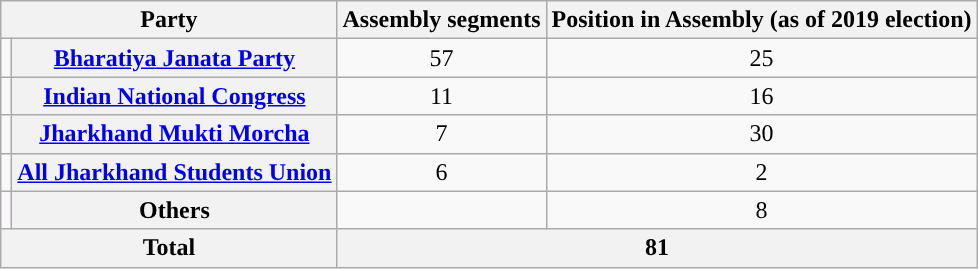<table class="wikitable" style="text-align:center">
<tr>
<th colspan=2>Party</th>
<th>Assembly segments</th>
<th>Position in Assembly (as of 2019 election)</th>
</tr>
<tr>
<td></td>
<th><a href='#'>Bharatiya Janata Party</a></th>
<td>57</td>
<td>25</td>
</tr>
<tr>
<td></td>
<th><a href='#'>Indian National Congress</a></th>
<td>11</td>
<td>16</td>
</tr>
<tr>
<td></td>
<th><a href='#'>Jharkhand Mukti Morcha</a></th>
<td>7</td>
<td>30</td>
</tr>
<tr>
<td></td>
<th><a href='#'>All Jharkhand Students Union</a></th>
<td>6</td>
<td>2</td>
</tr>
<tr>
<td bgcolor=#faf8fa></td>
<th>Others</th>
<td></td>
<td>8</td>
</tr>
<tr>
<th colspan=2>Total</th>
<th colspan=2>81</th>
</tr>
</table>
